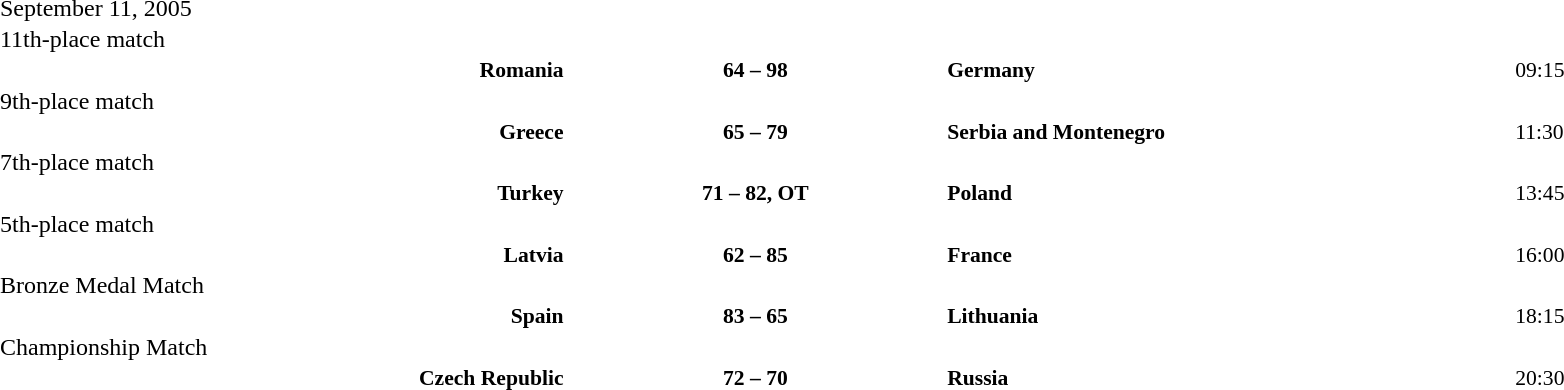<table width=100% cellspacing=1>
<tr>
<th width=30%></th>
<th width=20%></th>
<th width=30%></th>
<th width=20%></th>
</tr>
<tr>
<td>September 11, 2005</td>
</tr>
<tr>
<td>11th-place match</td>
</tr>
<tr style=font-size:90%>
<td align=right><strong>Romania</strong></td>
<td align=center><strong>64 – 98</strong></td>
<td><strong>Germany</strong></td>
<td>09:15</td>
</tr>
<tr>
<td>9th-place match</td>
</tr>
<tr style=font-size:90%>
<td align=right><strong>Greece</strong></td>
<td align=center><strong>65 – 79</strong></td>
<td><strong>Serbia and Montenegro</strong></td>
<td>11:30</td>
</tr>
<tr>
<td>7th-place match</td>
</tr>
<tr style=font-size:90%>
<td align=right><strong>Turkey</strong></td>
<td align=center><strong>71 – 82, OT</strong></td>
<td><strong>Poland</strong></td>
<td>13:45</td>
</tr>
<tr>
<td>5th-place match</td>
</tr>
<tr style=font-size:90%>
<td align=right><strong>Latvia</strong></td>
<td align=center><strong>62 – 85</strong></td>
<td><strong>France</strong></td>
<td>16:00</td>
</tr>
<tr>
<td>Bronze Medal Match</td>
</tr>
<tr style=font-size:90%>
<td align=right><strong>Spain</strong></td>
<td align=center><strong>83 – 65</strong></td>
<td><strong>Lithuania</strong></td>
<td>18:15</td>
</tr>
<tr>
<td>Championship Match</td>
</tr>
<tr style=font-size:90%>
<td align=right><strong>Czech Republic</strong></td>
<td align=center><strong>72 – 70</strong></td>
<td><strong>Russia</strong></td>
<td>20:30</td>
</tr>
</table>
